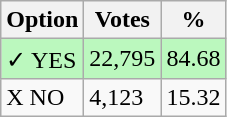<table class="wikitable">
<tr>
<th>Option</th>
<th>Votes</th>
<th>%</th>
</tr>
<tr>
<td style=background:#bbf8be>✓ YES</td>
<td style=background:#bbf8be>22,795</td>
<td style=background:#bbf8be>84.68</td>
</tr>
<tr>
<td>X NO</td>
<td>4,123</td>
<td>15.32</td>
</tr>
</table>
